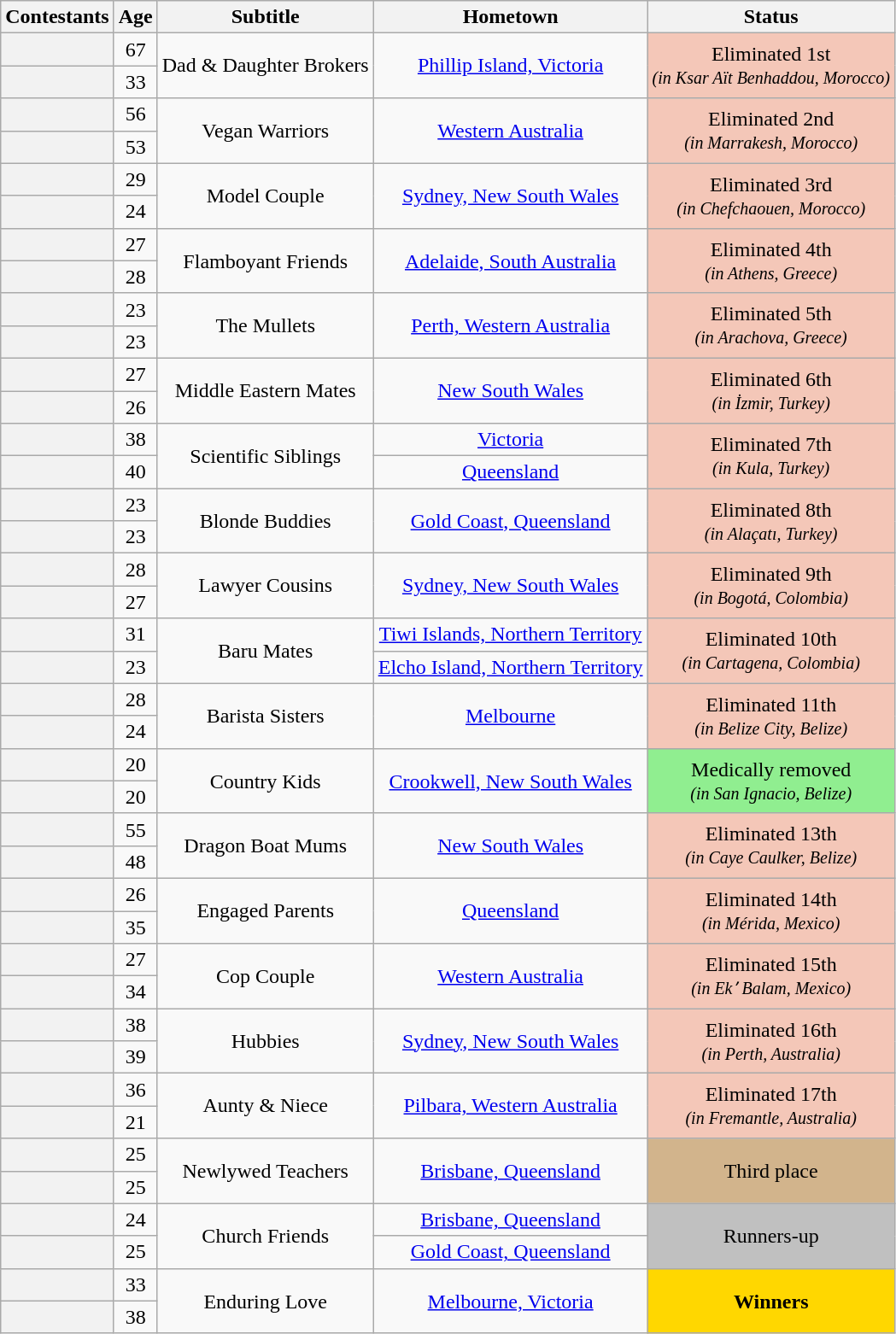<table class="wikitable sortable" style="text-align:center;">
<tr>
<th scope="col">Contestants</th>
<th scope="col">Age</th>
<th scope="col" class="unsortable">Subtitle</th>
<th class="unsortable" scope="col">Hometown</th>
<th scope="col">Status</th>
</tr>
<tr>
<th scope="row"></th>
<td>67</td>
<td rowspan="2">Dad & Daughter Brokers</td>
<td rowspan="2"><a href='#'>Phillip Island, Victoria</a></td>
<td rowspan="2" style="background:#f4c7b8">Eliminated 1st<br><small><em>(in Ksar Aït Benhaddou, Morocco)</em></small></td>
</tr>
<tr>
<th scope="row"></th>
<td>33</td>
</tr>
<tr>
<th scope="row"></th>
<td>56</td>
<td rowspan="2">Vegan Warriors</td>
<td rowspan="2"><a href='#'>Western Australia</a></td>
<td rowspan="2" style="background:#f4c7b8">Eliminated 2nd<br><small><em>(in Marrakesh, Morocco)</em></small></td>
</tr>
<tr>
<th scope="row"></th>
<td>53</td>
</tr>
<tr>
<th scope="row"></th>
<td>29</td>
<td rowspan="2">Model Couple</td>
<td rowspan="2"><a href='#'>Sydney, New South Wales</a></td>
<td rowspan="2" style="background:#f4c7b8">Eliminated 3rd<br><small><em>(in Chefchaouen, Morocco)</em></small></td>
</tr>
<tr>
<th scope="row"></th>
<td>24</td>
</tr>
<tr>
<th scope="row"></th>
<td>27</td>
<td rowspan="2">Flamboyant Friends</td>
<td rowspan="2"><a href='#'>Adelaide, South Australia</a></td>
<td rowspan="2" style="background:#f4c7b8">Eliminated 4th<br><small><em>(in Athens, Greece)</em></small></td>
</tr>
<tr>
<th scope="row"></th>
<td>28</td>
</tr>
<tr>
<th scope="row"></th>
<td>23</td>
<td rowspan="2">The Mullets</td>
<td rowspan="2"><a href='#'>Perth, Western Australia</a></td>
<td rowspan="2" style="background:#f4c7b8">Eliminated 5th<br><small><em>(in Arachova, Greece)</em></small></td>
</tr>
<tr>
<th scope="row"></th>
<td>23</td>
</tr>
<tr>
<th scope="row"></th>
<td>27</td>
<td rowspan="2">Middle Eastern Mates</td>
<td rowspan="2"><a href='#'>New South Wales</a></td>
<td rowspan="2" style="background:#f4c7b8">Eliminated 6th<br><small><em>(in İzmir, Turkey)</em></small></td>
</tr>
<tr>
<th scope="row"></th>
<td>26</td>
</tr>
<tr>
<th scope="row"></th>
<td>38</td>
<td rowspan="2">Scientific Siblings</td>
<td><a href='#'>Victoria</a></td>
<td rowspan="2" style="background:#f4c7b8">Eliminated 7th<br><small><em>(in Kula, Turkey)</em></small></td>
</tr>
<tr>
<th scope="row"></th>
<td>40</td>
<td><a href='#'>Queensland</a></td>
</tr>
<tr>
<th scope="row"></th>
<td>23</td>
<td rowspan="2">Blonde Buddies</td>
<td rowspan="2"><a href='#'>Gold Coast, Queensland</a></td>
<td rowspan="2" style="background:#f4c7b8">Eliminated 8th<br><small><em>(in Alaçatı, Turkey)</em></small></td>
</tr>
<tr>
<th scope="row"></th>
<td>23</td>
</tr>
<tr>
<th scope="row"></th>
<td>28</td>
<td rowspan="2">Lawyer Cousins</td>
<td rowspan="2"><a href='#'>Sydney, New South Wales</a></td>
<td rowspan="2" style="background:#f4c7b8">Eliminated 9th<br><small><em>(in Bogotá, Colombia)</em></small></td>
</tr>
<tr>
<th scope="row"></th>
<td>27</td>
</tr>
<tr>
<th scope="row"></th>
<td>31</td>
<td rowspan="2">Baru Mates</td>
<td><a href='#'>Tiwi Islands, Northern Territory</a></td>
<td rowspan="2" style="background:#f4c7b8">Eliminated 10th<br><small><em>(in Cartagena, Colombia)</em></small></td>
</tr>
<tr>
<th scope="row"></th>
<td>23</td>
<td><a href='#'>Elcho Island, Northern Territory</a></td>
</tr>
<tr>
<th scope="row"></th>
<td>28</td>
<td rowspan="2">Barista Sisters</td>
<td rowspan="2"><a href='#'>Melbourne</a></td>
<td rowspan="2" style="background:#f4c7b8">Eliminated 11th<br><small><em>(in Belize City, Belize)</em></small></td>
</tr>
<tr>
<th scope="row"></th>
<td>24</td>
</tr>
<tr>
<th scope="row"></th>
<td>20</td>
<td rowspan="2">Country Kids</td>
<td rowspan="2"><a href='#'>Crookwell, New South Wales</a></td>
<td rowspan="2" bgcolor="lightgreen">Medically removed<br><small><em>(in San Ignacio, Belize)</em></small></td>
</tr>
<tr>
<th scope="row"></th>
<td>20</td>
</tr>
<tr>
<th scope="row"></th>
<td>55</td>
<td rowspan="2">Dragon Boat Mums</td>
<td rowspan="2"><a href='#'>New South Wales</a></td>
<td rowspan="2" style="background:#f4c7b8">Eliminated 13th<br><small><em>(in Caye Caulker, Belize)</em></small></td>
</tr>
<tr>
<th scope="row"></th>
<td>48</td>
</tr>
<tr>
<th scope="row"></th>
<td>26</td>
<td rowspan="2">Engaged Parents</td>
<td rowspan="2"><a href='#'>Queensland</a></td>
<td rowspan="2" style="background:#f4c7b8">Eliminated 14th<br><small><em>(in Mérida, Mexico)</em></small></td>
</tr>
<tr>
<th scope="row"></th>
<td>35</td>
</tr>
<tr>
<th scope="row"></th>
<td>27</td>
<td rowspan="2">Cop Couple</td>
<td rowspan="2"><a href='#'>Western Australia</a></td>
<td rowspan="2" style="background:#f4c7b8">Eliminated 15th<br><small><em>(in Ekʼ Balam, Mexico)</em></small></td>
</tr>
<tr>
<th scope="row"></th>
<td>34</td>
</tr>
<tr>
<th scope="row"></th>
<td>38</td>
<td rowspan="2">Hubbies</td>
<td rowspan="2"><a href='#'>Sydney, New South Wales</a></td>
<td rowspan="2" style="background:#f4c7b8">Eliminated 16th<br><small><em>(in Perth, Australia)</em></small></td>
</tr>
<tr>
<th scope="row"></th>
<td>39</td>
</tr>
<tr>
<th scope="row"></th>
<td>36</td>
<td rowspan="2">Aunty & Niece</td>
<td rowspan="2"><a href='#'>Pilbara, Western Australia</a></td>
<td rowspan="2" style="background:#f4c7b8">Eliminated 17th<br><small><em>(in Fremantle, Australia)</em></small></td>
</tr>
<tr>
<th scope="row"></th>
<td>21</td>
</tr>
<tr>
<th scope="row"></th>
<td>25</td>
<td rowspan="2">Newlywed Teachers</td>
<td rowspan="2"><a href='#'>Brisbane, Queensland</a></td>
<td rowspan="2" bgcolor="tan">Third place</td>
</tr>
<tr>
<th scope="row"></th>
<td>25</td>
</tr>
<tr>
<th scope="row"></th>
<td>24</td>
<td rowspan="2">Church Friends</td>
<td rowspan="1"><a href='#'>Brisbane, Queensland</a></td>
<td rowspan="2" bgcolor="silver">Runners-up</td>
</tr>
<tr>
<th scope="row"></th>
<td>25</td>
<td rowspan="1"><a href='#'>Gold Coast, Queensland</a></td>
</tr>
<tr>
<th scope="row"></th>
<td>33</td>
<td rowspan="2">Enduring Love</td>
<td rowspan="2"><a href='#'>Melbourne, Victoria</a></td>
<td rowspan="2" bgcolor="gold"><strong>Winners</strong></td>
</tr>
<tr>
<th scope="row"></th>
<td>38</td>
</tr>
</table>
